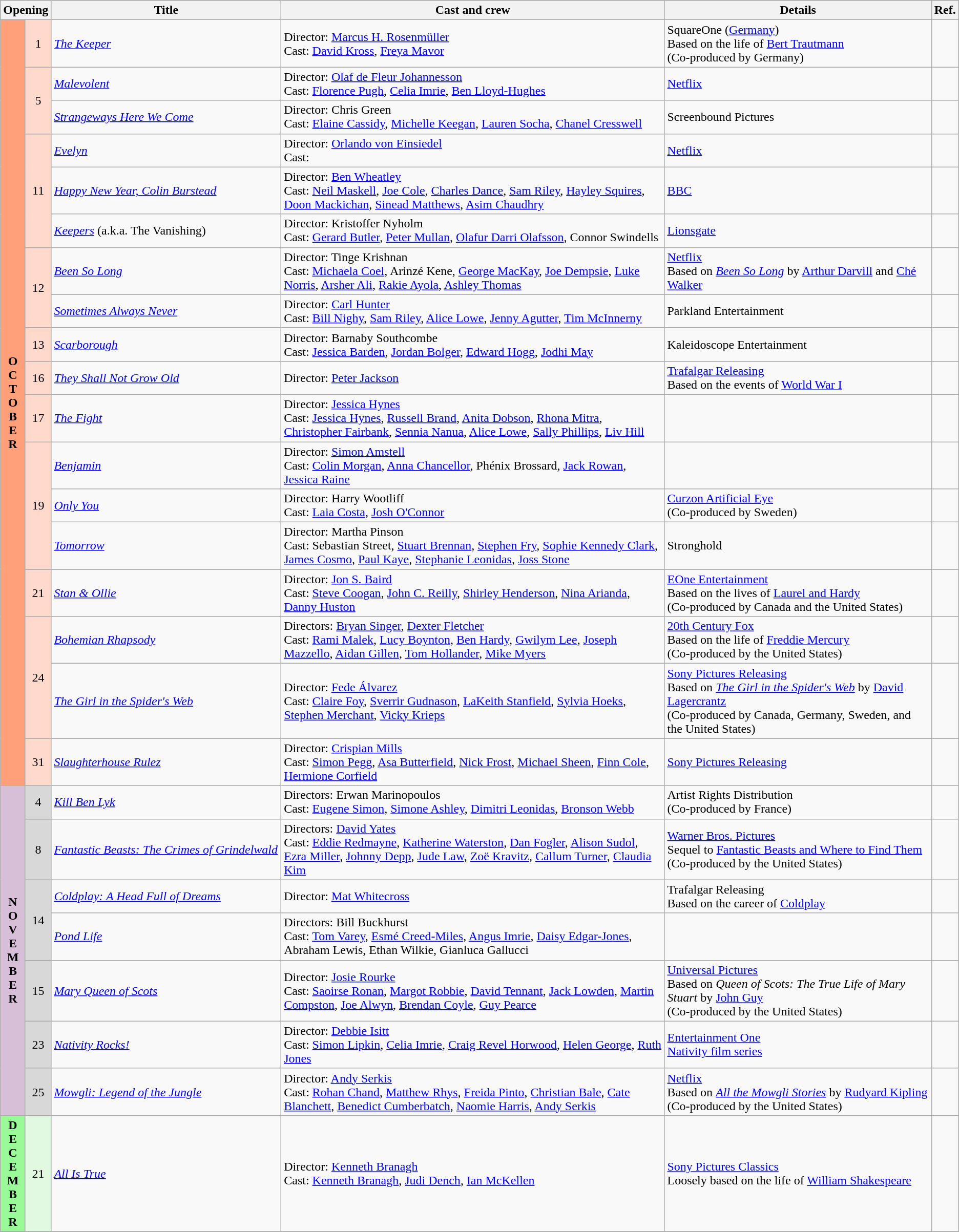<table class="wikitable">
<tr style="background:#b0e0e6; text-align:center;">
<th colspan="2">Opening</th>
<th style="width:24%;">Title</th>
<th style="width:40%;">Cast and crew</th>
<th>Details</th>
<th style="width:2%;">Ref.</th>
</tr>
<tr>
<th rowspan="18" style="text-align:center; background:#ffa07a; textcolor:#000;">O<br>C<br>T<br>O<br>B<br>E<br>R</th>
<td rowspan="1" style="text-align:center; background:#ffdacc;">1</td>
<td><em><a href='#'>The Keeper</a></em></td>
<td>Director: <a href='#'>Marcus H. Rosenmüller</a> <br> Cast: <a href='#'>David Kross</a>, <a href='#'>Freya Mavor</a></td>
<td>SquareOne (<a href='#'>Germany</a>) <br> Based on the life of <a href='#'>Bert Trautmann</a> <br> (Co-produced by Germany)</td>
<td style="text-align:center"></td>
</tr>
<tr>
<td rowspan="2" style="text-align:center; background:#ffdacc;">5</td>
<td><em><a href='#'>Malevolent</a></em></td>
<td>Director: <a href='#'>Olaf de Fleur Johannesson</a> <br> Cast: <a href='#'>Florence Pugh</a>, <a href='#'>Celia Imrie</a>, <a href='#'>Ben Lloyd-Hughes</a></td>
<td><a href='#'>Netflix</a></td>
<td style="text-align:center"></td>
</tr>
<tr>
<td><em><a href='#'>Strangeways Here We Come</a></em></td>
<td>Director: Chris Green <br> Cast: <a href='#'>Elaine Cassidy</a>, <a href='#'>Michelle Keegan</a>, <a href='#'>Lauren Socha</a>, <a href='#'>Chanel Cresswell</a></td>
<td>Screenbound Pictures</td>
<td style="text-align:center"></td>
</tr>
<tr>
<td rowspan="3" style="text-align:center; background:#ffdacc;">11</td>
<td><em><a href='#'>Evelyn</a></em></td>
<td>Director: <a href='#'>Orlando von Einsiedel</a> <br> Cast:</td>
<td><a href='#'>Netflix</a></td>
<td style="text-align:center"></td>
</tr>
<tr>
<td><em><a href='#'>Happy New Year, Colin Burstead</a></em></td>
<td>Director: <a href='#'>Ben Wheatley</a> <br> Cast: <a href='#'>Neil Maskell</a>, <a href='#'>Joe Cole</a>, <a href='#'>Charles Dance</a>, <a href='#'>Sam Riley</a>, <a href='#'>Hayley Squires</a>, <a href='#'>Doon Mackichan</a>, <a href='#'>Sinead Matthews</a>, <a href='#'>Asim Chaudhry</a></td>
<td><a href='#'>BBC</a></td>
<td style="text-align:center"></td>
</tr>
<tr>
<td><em><a href='#'>Keepers</a></em> (a.k.a. The Vanishing)</td>
<td>Director: Kristoffer Nyholm <br> Cast: <a href='#'>Gerard Butler</a>, <a href='#'>Peter Mullan</a>, <a href='#'>Olafur Darri Olafsson</a>, Connor Swindells</td>
<td><a href='#'>Lionsgate</a></td>
<td style="text-align:center"></td>
</tr>
<tr>
<td rowspan="2" style="text-align:center; background:#ffdacc;">12</td>
<td><em><a href='#'>Been So Long</a></em></td>
<td>Director: Tinge Krishnan <br> Cast: <a href='#'>Michaela Coel</a>, Arinzé Kene, <a href='#'>George MacKay</a>, <a href='#'>Joe Dempsie</a>, <a href='#'>Luke Norris</a>, <a href='#'>Arsher Ali</a>, <a href='#'>Rakie Ayola</a>, <a href='#'>Ashley Thomas</a></td>
<td><a href='#'>Netflix</a> <br> Based on <em><a href='#'>Been So Long</a></em> by <a href='#'>Arthur Darvill</a> and <a href='#'>Ché Walker</a></td>
<td style="text-align:center"></td>
</tr>
<tr>
<td><em><a href='#'>Sometimes Always Never</a></em></td>
<td>Director: <a href='#'>Carl Hunter</a> <br> Cast: <a href='#'>Bill Nighy</a>, <a href='#'>Sam Riley</a>, <a href='#'>Alice Lowe</a>, <a href='#'>Jenny Agutter</a>, <a href='#'>Tim McInnerny</a></td>
<td>Parkland Entertainment</td>
<td style="text-align:center"></td>
</tr>
<tr>
<td rowspan="1" style="text-align:center; background:#ffdacc;">13</td>
<td><em><a href='#'>Scarborough</a></em></td>
<td>Director: Barnaby Southcombe <br> Cast: <a href='#'>Jessica Barden</a>, <a href='#'>Jordan Bolger</a>, <a href='#'>Edward Hogg</a>, <a href='#'>Jodhi May</a></td>
<td>Kaleidoscope Entertainment</td>
<td style="text-align:center"></td>
</tr>
<tr>
<td rowspan="1" style="text-align:center; background:#ffdacc;">16</td>
<td><em><a href='#'>They Shall Not Grow Old</a></em></td>
<td>Director: <a href='#'>Peter Jackson</a></td>
<td><a href='#'>Trafalgar Releasing</a> <br> Based on the events of <a href='#'>World War I</a></td>
<td style="text-align:center"></td>
</tr>
<tr>
<td rowspan="1" style="text-align:center; background:#ffdacc;">17</td>
<td><em><a href='#'>The Fight</a></em></td>
<td>Director: <a href='#'>Jessica Hynes</a>  <br> Cast: <a href='#'>Jessica Hynes</a>, <a href='#'>Russell Brand</a>, <a href='#'>Anita Dobson</a>, <a href='#'>Rhona Mitra</a>, <a href='#'>Christopher Fairbank</a>, <a href='#'>Sennia Nanua</a>, <a href='#'>Alice Lowe</a>, <a href='#'>Sally Phillips</a>, <a href='#'>Liv Hill</a></td>
<td></td>
<td style="text-align:center"></td>
</tr>
<tr>
<td rowspan="3" style="text-align:center; background:#ffdacc;">19</td>
<td><em><a href='#'>Benjamin</a></em></td>
<td>Director: <a href='#'>Simon Amstell</a> <br> Cast: <a href='#'>Colin Morgan</a>, <a href='#'>Anna Chancellor</a>, Phénix Brossard, <a href='#'>Jack Rowan</a>, <a href='#'>Jessica Raine</a></td>
<td></td>
<td></td>
</tr>
<tr>
<td><em><a href='#'>Only You</a></em></td>
<td>Director: Harry Wootliff <br> Cast: <a href='#'>Laia Costa</a>, <a href='#'>Josh O'Connor</a></td>
<td><a href='#'>Curzon Artificial Eye</a> <br> (Co-produced by Sweden)</td>
<td></td>
</tr>
<tr>
<td><em><a href='#'>Tomorrow</a></em></td>
<td>Director: Martha Pinson <br> Cast: Sebastian Street, <a href='#'>Stuart Brennan</a>, <a href='#'>Stephen Fry</a>, <a href='#'>Sophie Kennedy Clark</a>, <a href='#'>James Cosmo</a>, <a href='#'>Paul Kaye</a>, <a href='#'>Stephanie Leonidas</a>, <a href='#'>Joss Stone</a></td>
<td>Stronghold</td>
<td></td>
</tr>
<tr>
<td rowspan="1" style="text-align:center; background:#ffdacc;">21</td>
<td><em><a href='#'>Stan & Ollie</a></em></td>
<td>Director: <a href='#'>Jon S. Baird</a> <br> Cast: <a href='#'>Steve Coogan</a>, <a href='#'>John C. Reilly</a>, <a href='#'>Shirley Henderson</a>, <a href='#'>Nina Arianda</a>, <a href='#'>Danny Huston</a></td>
<td><a href='#'>EOne Entertainment</a> <br> Based on the lives of <a href='#'>Laurel and Hardy</a>  <br> (Co-produced by Canada and the United States)</td>
<td style="text-align:center"></td>
</tr>
<tr>
<td rowspan="2" style="text-align:center; background:#ffdacc;">24</td>
<td><em><a href='#'>Bohemian Rhapsody</a></em></td>
<td>Directors: <a href='#'>Bryan Singer</a>, <a href='#'>Dexter Fletcher</a> <br> Cast: <a href='#'>Rami Malek</a>, <a href='#'>Lucy Boynton</a>, <a href='#'>Ben Hardy</a>, <a href='#'>Gwilym Lee</a>, <a href='#'>Joseph Mazzello</a>, <a href='#'>Aidan Gillen</a>, <a href='#'>Tom Hollander</a>, <a href='#'>Mike Myers</a></td>
<td><a href='#'>20th Century Fox</a> <br> Based on the life of <a href='#'>Freddie Mercury</a> <br> (Co-produced by the United States)</td>
<td style="text-align:center"></td>
</tr>
<tr>
<td><em><a href='#'>The Girl in the Spider's Web</a></em></td>
<td>Director: <a href='#'>Fede Álvarez</a> <br> Cast: <a href='#'>Claire Foy</a>, <a href='#'>Sverrir Gudnason</a>, <a href='#'>LaKeith Stanfield</a>, <a href='#'>Sylvia Hoeks</a>, <a href='#'>Stephen Merchant</a>, <a href='#'>Vicky Krieps</a></td>
<td><a href='#'>Sony Pictures Releasing</a> <br> Based on <em><a href='#'>The Girl in the Spider's Web</a></em> by <a href='#'>David Lagercrantz</a> <br> (Co-produced by Canada, Germany, Sweden, and the United States)</td>
<td style="text-align:center"></td>
</tr>
<tr>
<td rowspan="1" style="text-align:center; background:#ffdacc;">31</td>
<td><em><a href='#'>Slaughterhouse Rulez</a></em></td>
<td>Director: <a href='#'>Crispian Mills</a> <br> Cast: <a href='#'>Simon Pegg</a>, <a href='#'>Asa Butterfield</a>, <a href='#'>Nick Frost</a>, <a href='#'>Michael Sheen</a>, <a href='#'>Finn Cole</a>, <a href='#'>Hermione Corfield</a></td>
<td><a href='#'>Sony Pictures Releasing</a></td>
<td style="text-align:center"></td>
</tr>
<tr>
<th rowspan="7" style="text-align:center; background:thistle; textcolor:#000;">N<br>O<br>V<br>E<br>M<br>B<br>E<br>R</th>
<td rowspan="1" style="text-align:center; background:#d8d8d8;">4</td>
<td><em><a href='#'>Kill Ben Lyk</a></em></td>
<td>Directors: Erwan Marinopoulos <br> Cast: <a href='#'>Eugene Simon</a>, <a href='#'>Simone Ashley</a>, <a href='#'>Dimitri Leonidas</a>, <a href='#'>Bronson Webb</a></td>
<td>Artist Rights Distribution <br> (Co-produced by France)</td>
<td style="text-align:center"></td>
</tr>
<tr>
<td rowspan="1" style="text-align:center; background:#d8d8d8;">8</td>
<td><em><a href='#'>Fantastic Beasts: The Crimes of Grindelwald</a></em></td>
<td>Directors: <a href='#'>David Yates</a> <br> Cast: <a href='#'>Eddie Redmayne</a>, <a href='#'>Katherine Waterston</a>, <a href='#'>Dan Fogler</a>, <a href='#'>Alison Sudol</a>, <a href='#'>Ezra Miller</a>, <a href='#'>Johnny Depp</a>, <a href='#'>Jude Law</a>, <a href='#'>Zoë Kravitz</a>, <a href='#'>Callum Turner</a>, <a href='#'>Claudia Kim</a></td>
<td><a href='#'>Warner Bros. Pictures</a> <br> Sequel to <a href='#'>Fantastic Beasts and Where to Find Them</a> <br> (Co-produced by the United States)</td>
<td style="text-align:center"></td>
</tr>
<tr>
<td rowspan="2" style="text-align:center; background:#d8d8d8;">14</td>
<td><em><a href='#'>Coldplay: A Head Full of Dreams</a></em></td>
<td>Director: <a href='#'>Mat Whitecross</a></td>
<td>Trafalgar Releasing <br> Based on the career of <a href='#'>Coldplay</a></td>
<td></td>
</tr>
<tr>
<td><em><a href='#'>Pond Life</a></em></td>
<td>Directors: Bill Buckhurst <br> Cast: <a href='#'>Tom Varey</a>, <a href='#'>Esmé Creed-Miles</a>, <a href='#'>Angus Imrie</a>, <a href='#'>Daisy Edgar-Jones</a>, Abraham Lewis, Ethan Wilkie, Gianluca Gallucci</td>
<td></td>
<td style="text-align:center"></td>
</tr>
<tr>
<td rowspan="1" style="text-align:center; background:#d8d8d8;">15</td>
<td><em><a href='#'>Mary Queen of Scots</a></em></td>
<td>Director: <a href='#'>Josie Rourke</a> <br> Cast: <a href='#'>Saoirse Ronan</a>, <a href='#'>Margot Robbie</a>, <a href='#'>David Tennant</a>, <a href='#'>Jack Lowden</a>, <a href='#'>Martin Compston</a>, <a href='#'>Joe Alwyn</a>, <a href='#'>Brendan Coyle</a>, <a href='#'>Guy Pearce</a></td>
<td><a href='#'>Universal Pictures</a> <br> Based on <em>Queen of Scots: The True Life of Mary Stuart</em> by <a href='#'>John Guy</a>  <br> (Co-produced by the United States)</td>
<td style="text-align:center"></td>
</tr>
<tr>
<td rowspan="1" style="text-align:center; background:#d8d8d8;">23</td>
<td><em><a href='#'>Nativity Rocks!</a></em></td>
<td>Director: <a href='#'>Debbie Isitt</a> <br> Cast: <a href='#'>Simon Lipkin</a>, <a href='#'>Celia Imrie</a>, <a href='#'>Craig Revel Horwood</a>, <a href='#'>Helen George</a>, <a href='#'>Ruth Jones</a></td>
<td><a href='#'>Entertainment One</a> <br> <a href='#'>Nativity film series</a></td>
<td style="text-align:center"></td>
</tr>
<tr>
<td rowspan="1" style="text-align:center; background:#d8d8d8;">25</td>
<td><em><a href='#'>Mowgli: Legend of the Jungle</a></em></td>
<td>Director: <a href='#'>Andy Serkis</a> <br> Cast: <a href='#'>Rohan Chand</a>, <a href='#'>Matthew Rhys</a>, <a href='#'>Freida Pinto</a>, <a href='#'>Christian Bale</a>, <a href='#'>Cate Blanchett</a>, <a href='#'>Benedict Cumberbatch</a>, <a href='#'>Naomie Harris</a>, <a href='#'>Andy Serkis</a></td>
<td><a href='#'>Netflix</a> <br> Based on <em><a href='#'>All the Mowgli Stories</a></em> by <a href='#'>Rudyard Kipling</a>  <br> (Co-produced by the United States)</td>
<td style="text-align:center"></td>
</tr>
<tr>
<th rowspan="1" style="text-align:center; background:#98fb98; textcolor:#000;">D<br>E<br>C<br>E<br>M<br>B<br>E<br>R</th>
<td rowspan="1" style="text-align:center; background:#e0f9e0;">21</td>
<td><em><a href='#'>All Is True</a></em></td>
<td>Director: <a href='#'>Kenneth Branagh</a> <br> Cast: <a href='#'>Kenneth Branagh</a>, <a href='#'>Judi Dench</a>, <a href='#'>Ian McKellen</a></td>
<td><a href='#'>Sony Pictures Classics</a> <br> Loosely based on the life of <a href='#'>William Shakespeare</a></td>
<td style="text-align:center"></td>
</tr>
<tr>
</tr>
</table>
